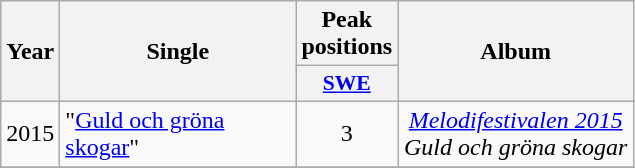<table class="wikitable">
<tr>
<th align="center" rowspan="2" width="10">Year</th>
<th align="center" rowspan="2" width="150">Single</th>
<th align="center" colspan="1" width="20">Peak positions</th>
<th align="center" rowspan="2" width="150">Album</th>
</tr>
<tr>
<th scope="col" style="width:3em;font-size:90%;"><a href='#'>SWE</a><br></th>
</tr>
<tr>
<td style="text-align:center;">2015</td>
<td>"<a href='#'>Guld och gröna skogar</a>"</td>
<td style="text-align:center;">3</td>
<td style="text-align:center;"><em><a href='#'>Melodifestivalen 2015</a></em> <br> <em>Guld och gröna skogar</em></td>
</tr>
<tr>
</tr>
</table>
